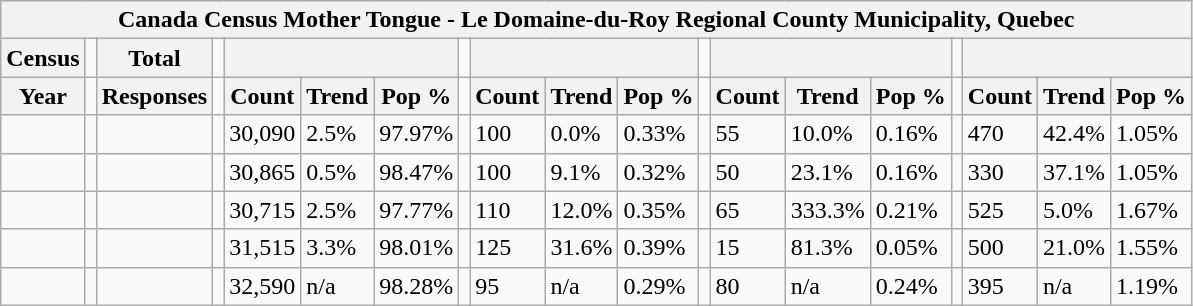<table class="wikitable">
<tr>
<th colspan="19">Canada Census Mother Tongue - Le Domaine-du-Roy Regional County Municipality, Quebec</th>
</tr>
<tr>
<th>Census</th>
<td></td>
<th>Total</th>
<td colspan="1"></td>
<th colspan="3"></th>
<td colspan="1"></td>
<th colspan="3"></th>
<td colspan="1"></td>
<th colspan="3"></th>
<td colspan="1"></td>
<th colspan="3"></th>
</tr>
<tr>
<th>Year</th>
<td></td>
<th>Responses</th>
<td></td>
<th>Count</th>
<th>Trend</th>
<th>Pop %</th>
<td></td>
<th>Count</th>
<th>Trend</th>
<th>Pop %</th>
<td></td>
<th>Count</th>
<th>Trend</th>
<th>Pop %</th>
<td></td>
<th>Count</th>
<th>Trend</th>
<th>Pop %</th>
</tr>
<tr>
<td></td>
<td></td>
<td></td>
<td></td>
<td>30,090</td>
<td> 2.5%</td>
<td>97.97%</td>
<td></td>
<td>100</td>
<td> 0.0%</td>
<td>0.33%</td>
<td></td>
<td>55</td>
<td> 10.0%</td>
<td>0.16%</td>
<td></td>
<td>470</td>
<td> 42.4%</td>
<td>1.05%</td>
</tr>
<tr>
<td></td>
<td></td>
<td></td>
<td></td>
<td>30,865</td>
<td> 0.5%</td>
<td>98.47%</td>
<td></td>
<td>100</td>
<td> 9.1%</td>
<td>0.32%</td>
<td></td>
<td>50</td>
<td> 23.1%</td>
<td>0.16%</td>
<td></td>
<td>330</td>
<td> 37.1%</td>
<td>1.05%</td>
</tr>
<tr>
<td></td>
<td></td>
<td></td>
<td></td>
<td>30,715</td>
<td> 2.5%</td>
<td>97.77%</td>
<td></td>
<td>110</td>
<td> 12.0%</td>
<td>0.35%</td>
<td></td>
<td>65</td>
<td> 333.3%</td>
<td>0.21%</td>
<td></td>
<td>525</td>
<td> 5.0%</td>
<td>1.67%</td>
</tr>
<tr>
<td></td>
<td></td>
<td></td>
<td></td>
<td>31,515</td>
<td> 3.3%</td>
<td>98.01%</td>
<td></td>
<td>125</td>
<td> 31.6%</td>
<td>0.39%</td>
<td></td>
<td>15</td>
<td> 81.3%</td>
<td>0.05%</td>
<td></td>
<td>500</td>
<td> 21.0%</td>
<td>1.55%</td>
</tr>
<tr>
<td></td>
<td></td>
<td></td>
<td></td>
<td>32,590</td>
<td>n/a</td>
<td>98.28%</td>
<td></td>
<td>95</td>
<td>n/a</td>
<td>0.29%</td>
<td></td>
<td>80</td>
<td>n/a</td>
<td>0.24%</td>
<td></td>
<td>395</td>
<td>n/a</td>
<td>1.19%</td>
</tr>
</table>
